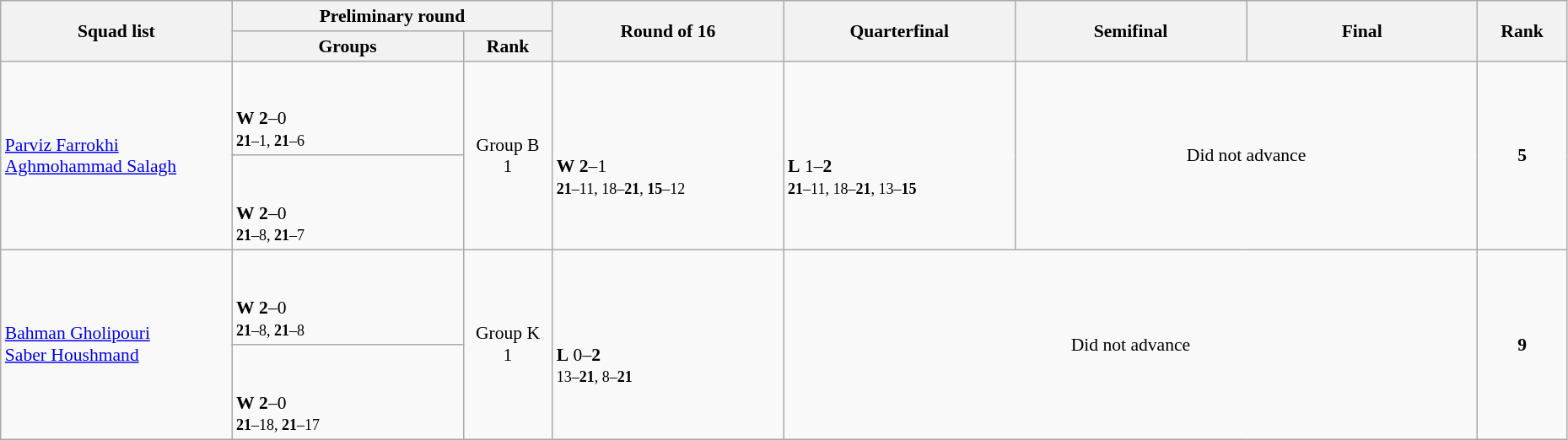<table class="wikitable" width="98%" style="text-align:left; font-size:90%">
<tr>
<th rowspan="2" width="13%">Squad list</th>
<th colspan="2">Preliminary round</th>
<th rowspan="2" width="13%">Round of 16</th>
<th rowspan="2" width="13%">Quarterfinal</th>
<th rowspan="2" width="13%">Semifinal</th>
<th rowspan="2" width="13%">Final</th>
<th rowspan="2" width="5%">Rank</th>
</tr>
<tr>
<th width="13%">Groups</th>
<th width="5%">Rank</th>
</tr>
<tr>
<td rowspan="2"><a href='#'>Parviz Farrokhi</a><br><a href='#'>Aghmohammad Salagh</a></td>
<td><br><br><strong>W</strong> <strong>2</strong>–0<br><small><strong>21</strong>–1, <strong>21</strong>–6</small></td>
<td rowspan="2" align=center>Group B<br>1 <strong></strong></td>
<td rowspan="2"><br><br><strong>W</strong> <strong>2</strong>–1<br><small><strong>21</strong>–11, 18–<strong>21</strong>, <strong>15</strong>–12</small></td>
<td rowspan="2"><br><br><strong>L</strong> 1–<strong>2</strong><br><small><strong>21</strong>–11, 18–<strong>21</strong>, 13–<strong>15</strong></small></td>
<td rowspan="2" colspan=2 align=center>Did not advance</td>
<td rowspan="2" align="center"><strong>5</strong></td>
</tr>
<tr>
<td><br><br><strong>W</strong> <strong>2</strong>–0<br><small><strong>21</strong>–8, <strong>21</strong>–7</small></td>
</tr>
<tr>
<td rowspan="2"><a href='#'>Bahman Gholipouri</a><br><a href='#'>Saber Houshmand</a></td>
<td><br><br><strong>W</strong> <strong>2</strong>–0<br><small><strong>21</strong>–8, <strong>21</strong>–8</small></td>
<td rowspan="2" align=center>Group K<br>1 <strong></strong></td>
<td rowspan="2"><br><br><strong>L</strong> 0–<strong>2</strong><br><small>13–<strong>21</strong>, 8–<strong>21</strong></small></td>
<td rowspan="2" colspan=3 align=center>Did not advance</td>
<td rowspan="2" align="center"><strong>9</strong></td>
</tr>
<tr>
<td><br><br><strong>W</strong> <strong>2</strong>–0<br><small><strong>21</strong>–18, <strong>21</strong>–17</small></td>
</tr>
</table>
